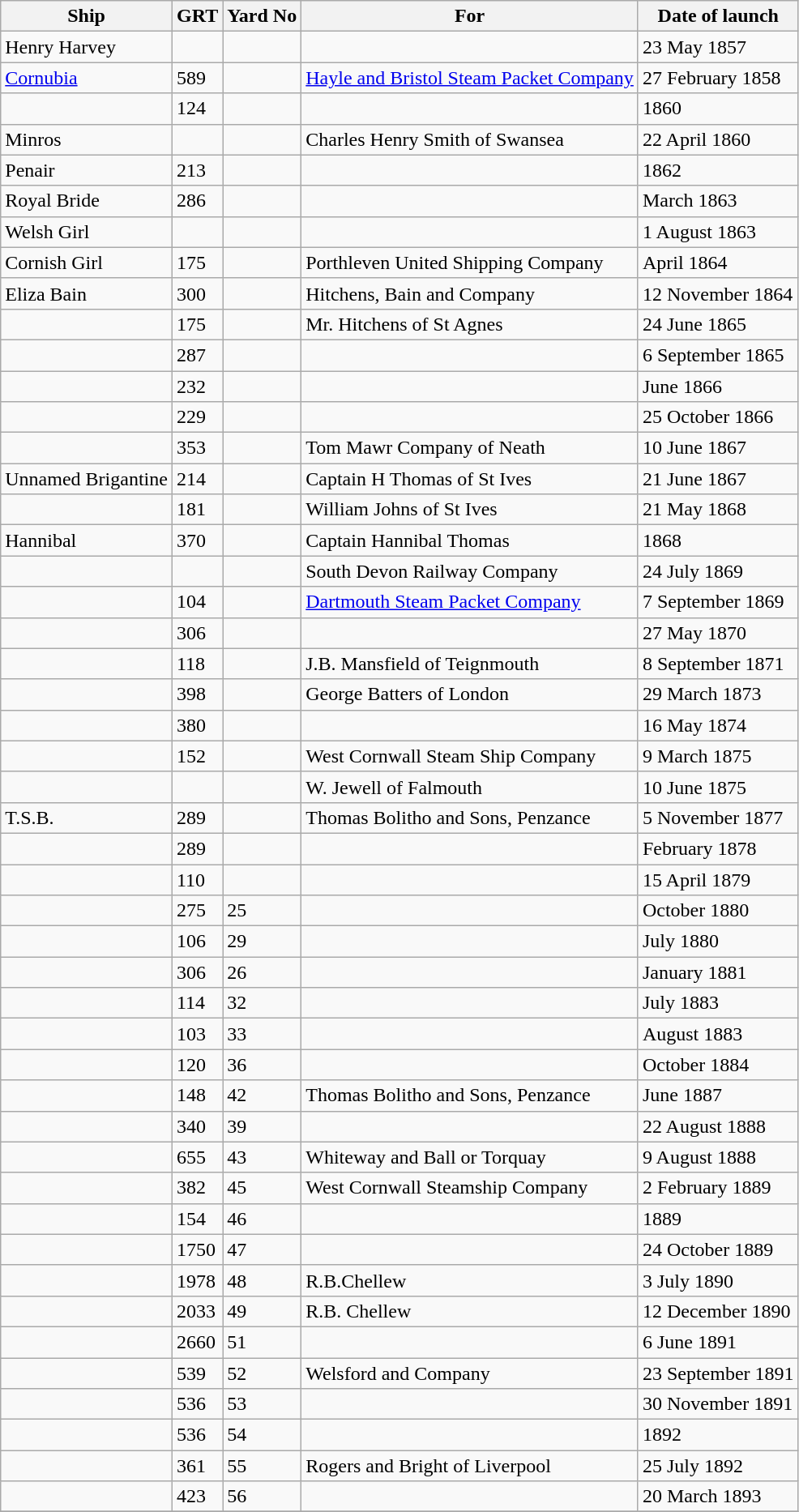<table class="wikitable sortable">
<tr>
<th scope="col">Ship</th>
<th scope="col">GRT</th>
<th scope="col">Yard No</th>
<th scope="col">For</th>
<th data-sort-type="date">Date of launch</th>
</tr>
<tr>
<td>Henry Harvey</td>
<td></td>
<td></td>
<td></td>
<td>23 May 1857</td>
</tr>
<tr>
<td><a href='#'>Cornubia</a></td>
<td>589</td>
<td></td>
<td><a href='#'>Hayle and Bristol Steam Packet Company</a></td>
<td>27 February 1858</td>
</tr>
<tr>
<td></td>
<td>124</td>
<td></td>
<td></td>
<td>1860</td>
</tr>
<tr>
<td>Minros</td>
<td></td>
<td></td>
<td>Charles Henry Smith of Swansea</td>
<td>22 April 1860</td>
</tr>
<tr>
<td>Penair</td>
<td>213</td>
<td></td>
<td></td>
<td>1862</td>
</tr>
<tr>
<td>Royal Bride</td>
<td>286</td>
<td></td>
<td></td>
<td>March 1863</td>
</tr>
<tr>
<td>Welsh Girl</td>
<td></td>
<td></td>
<td></td>
<td>1 August 1863</td>
</tr>
<tr>
<td>Cornish Girl</td>
<td>175</td>
<td></td>
<td>Porthleven United Shipping Company</td>
<td>April 1864</td>
</tr>
<tr>
<td>Eliza Bain</td>
<td>300</td>
<td></td>
<td>Hitchens, Bain and Company</td>
<td>12 November 1864</td>
</tr>
<tr>
<td></td>
<td>175</td>
<td></td>
<td>Mr. Hitchens of St Agnes</td>
<td>24 June 1865</td>
</tr>
<tr>
<td></td>
<td>287</td>
<td></td>
<td></td>
<td>6 September 1865</td>
</tr>
<tr>
<td></td>
<td>232</td>
<td></td>
<td></td>
<td>June 1866</td>
</tr>
<tr>
<td></td>
<td>229</td>
<td></td>
<td></td>
<td>25 October 1866</td>
</tr>
<tr>
<td></td>
<td>353</td>
<td></td>
<td>Tom Mawr Company of Neath</td>
<td>10 June 1867</td>
</tr>
<tr>
<td>Unnamed Brigantine</td>
<td>214</td>
<td></td>
<td>Captain H Thomas of St Ives</td>
<td>21 June 1867</td>
</tr>
<tr>
<td></td>
<td>181</td>
<td></td>
<td>William Johns of St Ives</td>
<td>21 May 1868</td>
</tr>
<tr>
<td>Hannibal</td>
<td>370</td>
<td></td>
<td>Captain Hannibal Thomas</td>
<td>1868</td>
</tr>
<tr>
<td></td>
<td></td>
<td></td>
<td>South Devon Railway Company</td>
<td>24 July 1869</td>
</tr>
<tr>
<td></td>
<td>104</td>
<td></td>
<td><a href='#'>Dartmouth Steam Packet Company</a></td>
<td>7 September 1869</td>
</tr>
<tr>
<td></td>
<td>306</td>
<td></td>
<td></td>
<td>27 May 1870</td>
</tr>
<tr>
<td></td>
<td>118</td>
<td></td>
<td>J.B. Mansfield of Teignmouth</td>
<td>8 September 1871</td>
</tr>
<tr>
<td></td>
<td>398</td>
<td></td>
<td>George Batters of London</td>
<td>29 March 1873</td>
</tr>
<tr>
<td></td>
<td>380</td>
<td></td>
<td></td>
<td>16 May 1874</td>
</tr>
<tr>
<td></td>
<td>152</td>
<td></td>
<td>West Cornwall Steam Ship Company</td>
<td>9 March 1875</td>
</tr>
<tr>
<td></td>
<td></td>
<td></td>
<td>W. Jewell of Falmouth</td>
<td>10 June 1875</td>
</tr>
<tr>
<td>T.S.B.</td>
<td>289</td>
<td></td>
<td>Thomas Bolitho and Sons, Penzance</td>
<td>5 November 1877</td>
</tr>
<tr>
<td></td>
<td>289</td>
<td></td>
<td></td>
<td>February 1878</td>
</tr>
<tr>
<td></td>
<td>110</td>
<td></td>
<td></td>
<td>15 April 1879</td>
</tr>
<tr>
<td></td>
<td>275</td>
<td>25</td>
<td></td>
<td>October 1880</td>
</tr>
<tr>
<td></td>
<td>106</td>
<td>29</td>
<td></td>
<td>July 1880</td>
</tr>
<tr>
<td></td>
<td>306</td>
<td>26</td>
<td></td>
<td>January 1881</td>
</tr>
<tr>
<td></td>
<td>114</td>
<td>32</td>
<td></td>
<td>July 1883</td>
</tr>
<tr>
<td></td>
<td>103</td>
<td>33</td>
<td></td>
<td>August 1883</td>
</tr>
<tr>
<td></td>
<td>120</td>
<td>36</td>
<td></td>
<td>October 1884</td>
</tr>
<tr>
<td></td>
<td>148</td>
<td>42</td>
<td>Thomas Bolitho and Sons, Penzance</td>
<td>June 1887</td>
</tr>
<tr>
<td></td>
<td>340</td>
<td>39</td>
<td></td>
<td>22 August 1888</td>
</tr>
<tr>
<td></td>
<td>655</td>
<td>43</td>
<td>Whiteway and Ball or Torquay</td>
<td>9 August 1888</td>
</tr>
<tr>
<td></td>
<td>382</td>
<td>45</td>
<td>West Cornwall Steamship Company</td>
<td>2 February 1889</td>
</tr>
<tr>
<td></td>
<td>154</td>
<td>46</td>
<td></td>
<td>1889</td>
</tr>
<tr>
<td></td>
<td>1750</td>
<td>47</td>
<td></td>
<td>24 October 1889</td>
</tr>
<tr>
<td></td>
<td>1978</td>
<td>48</td>
<td>R.B.Chellew</td>
<td>3 July 1890</td>
</tr>
<tr>
<td></td>
<td>2033</td>
<td>49</td>
<td>R.B. Chellew</td>
<td>12 December 1890</td>
</tr>
<tr>
<td></td>
<td>2660</td>
<td>51</td>
<td></td>
<td>6 June 1891</td>
</tr>
<tr>
<td></td>
<td>539</td>
<td>52</td>
<td>Welsford and Company</td>
<td>23 September 1891</td>
</tr>
<tr>
<td></td>
<td>536</td>
<td>53</td>
<td></td>
<td>30 November 1891</td>
</tr>
<tr>
<td></td>
<td>536</td>
<td>54</td>
<td></td>
<td>1892</td>
</tr>
<tr>
<td></td>
<td>361</td>
<td>55</td>
<td>Rogers and Bright of Liverpool</td>
<td>25 July 1892</td>
</tr>
<tr>
<td></td>
<td>423</td>
<td>56</td>
<td></td>
<td>20 March 1893</td>
</tr>
<tr>
</tr>
</table>
